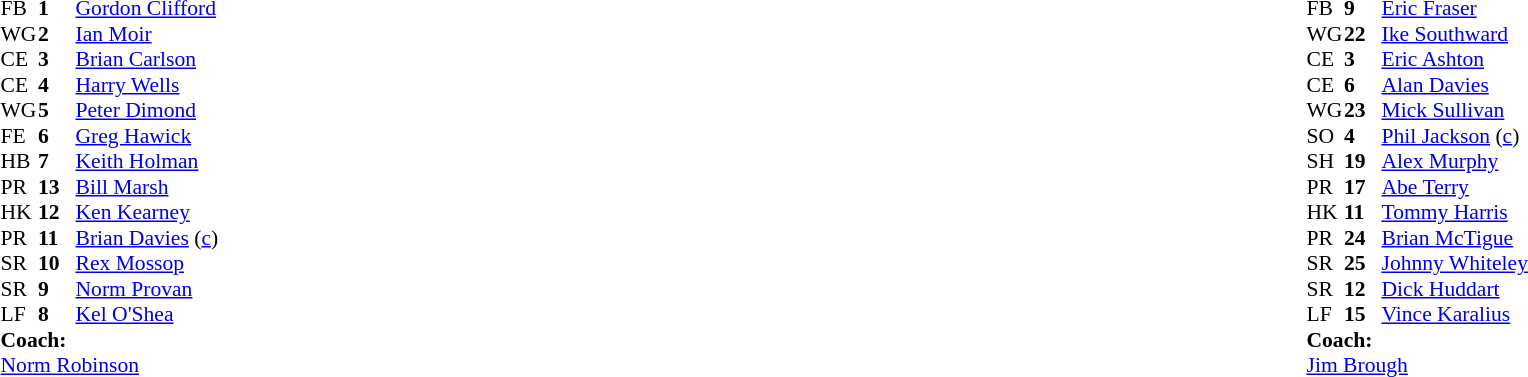<table width="100%">
<tr>
<td valign="top" width="50%"><br><table style="font-size: 90%" cellspacing="0" cellpadding="0">
<tr>
<th width="25"></th>
<th width="25"></th>
</tr>
<tr>
<td>FB</td>
<td><strong>1</strong></td>
<td> <a href='#'>Gordon Clifford</a></td>
</tr>
<tr>
<td>WG</td>
<td><strong>2</strong></td>
<td> <a href='#'>Ian Moir</a></td>
</tr>
<tr>
<td>CE</td>
<td><strong>3</strong></td>
<td> <a href='#'>Brian Carlson</a></td>
</tr>
<tr>
<td>CE</td>
<td><strong>4</strong></td>
<td> <a href='#'>Harry Wells</a></td>
</tr>
<tr>
<td>WG</td>
<td><strong>5</strong></td>
<td> <a href='#'>Peter Dimond</a></td>
</tr>
<tr>
<td>FE</td>
<td><strong>6</strong></td>
<td> <a href='#'>Greg Hawick</a></td>
</tr>
<tr>
<td>HB</td>
<td><strong>7</strong></td>
<td> <a href='#'>Keith Holman</a></td>
</tr>
<tr>
<td>PR</td>
<td><strong>13</strong></td>
<td> <a href='#'>Bill Marsh</a></td>
</tr>
<tr>
<td>HK</td>
<td><strong>12</strong></td>
<td> <a href='#'>Ken Kearney</a></td>
</tr>
<tr>
<td>PR</td>
<td><strong>11</strong></td>
<td> <a href='#'>Brian Davies</a> (<a href='#'>c</a>)</td>
</tr>
<tr>
<td>SR</td>
<td><strong>10</strong></td>
<td> <a href='#'>Rex Mossop</a></td>
</tr>
<tr>
<td>SR</td>
<td><strong>9</strong></td>
<td> <a href='#'>Norm Provan</a></td>
</tr>
<tr>
<td>LF</td>
<td><strong>8</strong></td>
<td> <a href='#'>Kel O'Shea</a></td>
</tr>
<tr>
<td colspan=3><strong>Coach:</strong></td>
</tr>
<tr>
<td colspan="4"> <a href='#'>Norm Robinson</a></td>
</tr>
</table>
</td>
<td valign="top" width="50%"><br><table style="font-size: 90%" cellspacing="0" cellpadding="0" align="center">
<tr>
<th width="25"></th>
<th width="25"></th>
</tr>
<tr>
<td>FB</td>
<td><strong>9</strong></td>
<td> <a href='#'>Eric Fraser</a></td>
</tr>
<tr>
<td>WG</td>
<td><strong>22</strong></td>
<td> <a href='#'>Ike Southward</a></td>
</tr>
<tr>
<td>CE</td>
<td><strong>3</strong></td>
<td> <a href='#'>Eric Ashton</a></td>
</tr>
<tr>
<td>CE</td>
<td><strong>6</strong></td>
<td> <a href='#'>Alan Davies</a></td>
</tr>
<tr>
<td>WG</td>
<td><strong>23</strong></td>
<td> <a href='#'>Mick Sullivan</a></td>
</tr>
<tr>
<td>SO</td>
<td><strong>4</strong></td>
<td> <a href='#'>Phil Jackson</a> (<a href='#'>c</a>)</td>
</tr>
<tr>
<td>SH</td>
<td><strong>19</strong></td>
<td> <a href='#'>Alex Murphy</a></td>
</tr>
<tr>
<td>PR</td>
<td><strong>17</strong></td>
<td> <a href='#'>Abe Terry</a></td>
</tr>
<tr>
<td>HK</td>
<td><strong>11</strong></td>
<td> <a href='#'>Tommy Harris</a></td>
</tr>
<tr>
<td>PR</td>
<td><strong>24</strong></td>
<td> <a href='#'>Brian McTigue</a></td>
</tr>
<tr>
<td>SR</td>
<td><strong>25</strong></td>
<td> <a href='#'>Johnny Whiteley</a></td>
</tr>
<tr>
<td>SR</td>
<td><strong>12</strong></td>
<td> <a href='#'>Dick Huddart</a></td>
</tr>
<tr>
<td>LF</td>
<td><strong>15</strong></td>
<td> <a href='#'>Vince Karalius</a></td>
</tr>
<tr>
<td colspan=3><strong>Coach:</strong></td>
</tr>
<tr>
<td colspan="4"> <a href='#'>Jim Brough</a></td>
</tr>
</table>
</td>
</tr>
</table>
